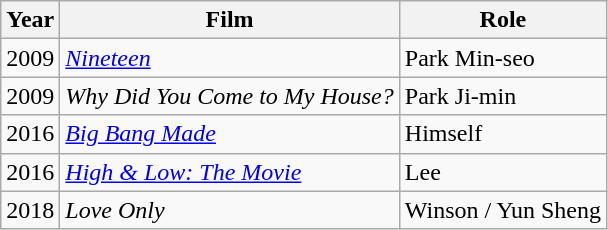<table class="wikitable">
<tr>
<th>Year</th>
<th>Film</th>
<th>Role</th>
</tr>
<tr>
<td>2009</td>
<td><em><a href='#'>Nineteen</a></em></td>
<td>Park Min-seo</td>
</tr>
<tr>
<td>2009</td>
<td><em>Why Did You Come to My House?</em></td>
<td>Park Ji-min</td>
</tr>
<tr>
<td>2016</td>
<td><em><a href='#'>Big Bang Made</a></em></td>
<td>Himself</td>
</tr>
<tr>
<td>2016</td>
<td><em><a href='#'>High & Low: The Movie</a></em></td>
<td>Lee</td>
</tr>
<tr>
<td>2018</td>
<td><em>Love Only</em></td>
<td>Winson / Yun Sheng</td>
</tr>
</table>
